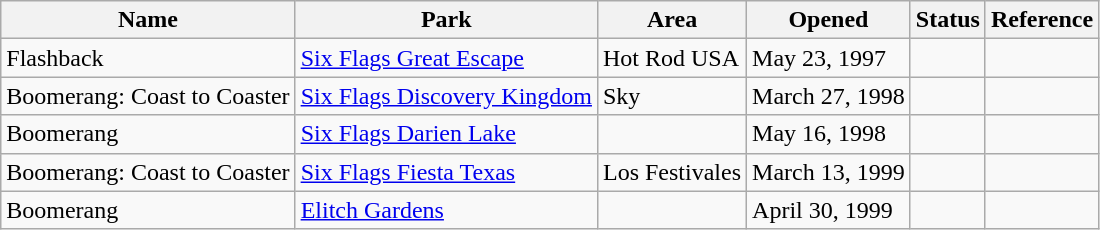<table class="wikitable sortable">
<tr>
<th>Name</th>
<th>Park</th>
<th>Area</th>
<th>Opened</th>
<th>Status</th>
<th>Reference</th>
</tr>
<tr>
<td>Flashback</td>
<td><a href='#'>Six Flags Great Escape</a></td>
<td>Hot Rod USA</td>
<td>May 23, 1997</td>
<td></td>
<td></td>
</tr>
<tr>
<td>Boomerang: Coast to Coaster</td>
<td><a href='#'>Six Flags Discovery Kingdom</a></td>
<td>Sky</td>
<td>March 27, 1998</td>
<td></td>
<td></td>
</tr>
<tr>
<td>Boomerang</td>
<td><a href='#'>Six Flags Darien Lake</a></td>
<td></td>
<td>May 16, 1998</td>
<td></td>
<td></td>
</tr>
<tr>
<td>Boomerang: Coast to Coaster</td>
<td><a href='#'>Six Flags Fiesta Texas</a></td>
<td>Los Festivales</td>
<td>March 13, 1999</td>
<td></td>
<td></td>
</tr>
<tr>
<td>Boomerang</td>
<td><a href='#'>Elitch Gardens</a></td>
<td></td>
<td>April 30, 1999</td>
<td></td>
<td></td>
</tr>
</table>
